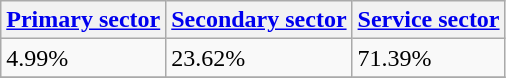<table class="wikitable" border="1">
<tr>
<th><a href='#'>Primary sector</a></th>
<th><a href='#'>Secondary sector</a></th>
<th><a href='#'>Service sector</a></th>
</tr>
<tr>
<td>4.99%</td>
<td>23.62%</td>
<td>71.39%</td>
</tr>
<tr>
</tr>
</table>
